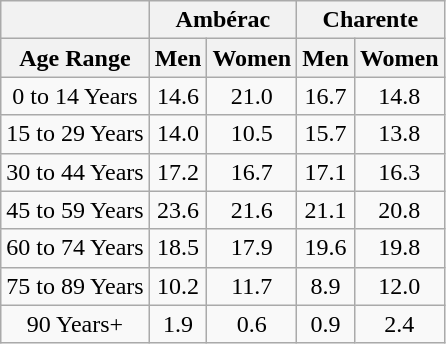<table class="wikitable" style="text-align:center;">
<tr>
<th></th>
<th colspan=2>Ambérac</th>
<th colspan=2>Charente</th>
</tr>
<tr>
<th>Age Range</th>
<th>Men</th>
<th>Women</th>
<th>Men</th>
<th>Women</th>
</tr>
<tr>
<td>0 to 14 Years</td>
<td>14.6</td>
<td>21.0</td>
<td>16.7</td>
<td>14.8</td>
</tr>
<tr>
<td>15 to 29 Years</td>
<td>14.0</td>
<td>10.5</td>
<td>15.7</td>
<td>13.8</td>
</tr>
<tr>
<td>30 to 44 Years</td>
<td>17.2</td>
<td>16.7</td>
<td>17.1</td>
<td>16.3</td>
</tr>
<tr>
<td>45 to 59 Years</td>
<td>23.6</td>
<td>21.6</td>
<td>21.1</td>
<td>20.8</td>
</tr>
<tr>
<td>60 to 74 Years</td>
<td>18.5</td>
<td>17.9</td>
<td>19.6</td>
<td>19.8</td>
</tr>
<tr>
<td>75 to 89 Years</td>
<td>10.2</td>
<td>11.7</td>
<td>8.9</td>
<td>12.0</td>
</tr>
<tr>
<td>90 Years+</td>
<td>1.9</td>
<td>0.6</td>
<td>0.9</td>
<td>2.4</td>
</tr>
</table>
